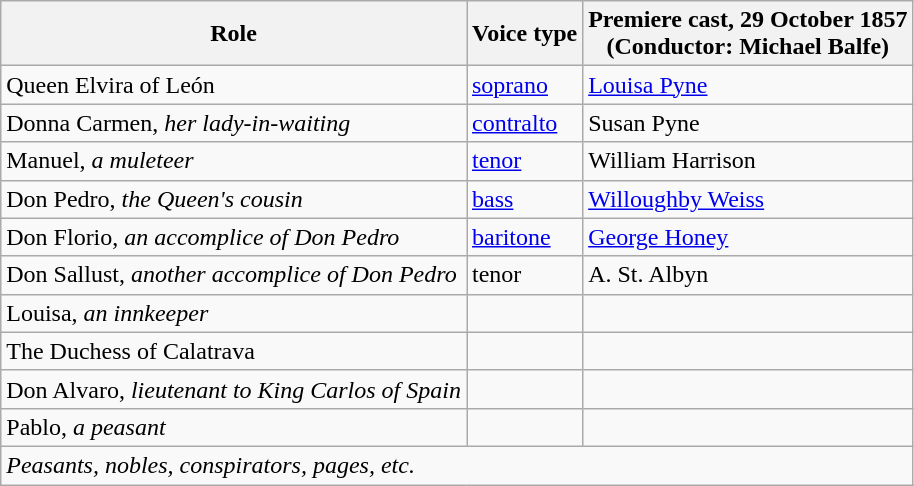<table class="wikitable">
<tr>
<th>Role</th>
<th>Voice type</th>
<th>Premiere cast, 29 October 1857<br>(Conductor: Michael Balfe)</th>
</tr>
<tr>
<td>Queen Elvira of León</td>
<td><a href='#'>soprano</a></td>
<td><a href='#'>Louisa Pyne</a></td>
</tr>
<tr>
<td>Donna Carmen, <em>her lady-in-waiting</em></td>
<td><a href='#'>contralto</a></td>
<td>Susan Pyne</td>
</tr>
<tr>
<td>Manuel, <em>a muleteer</em></td>
<td><a href='#'>tenor</a></td>
<td>William Harrison</td>
</tr>
<tr>
<td>Don Pedro, <em>the Queen's cousin</em></td>
<td><a href='#'>bass</a></td>
<td><a href='#'>Willoughby Weiss</a></td>
</tr>
<tr>
<td>Don Florio, <em>an accomplice of Don Pedro</em></td>
<td><a href='#'>baritone</a></td>
<td><a href='#'>George Honey</a></td>
</tr>
<tr>
<td>Don Sallust, <em>another accomplice of Don Pedro</em></td>
<td>tenor</td>
<td>A. St. Albyn</td>
</tr>
<tr>
<td>Louisa, <em>an innkeeper</em></td>
<td></td>
<td></td>
</tr>
<tr>
<td>The Duchess of Calatrava</td>
<td></td>
<td></td>
</tr>
<tr>
<td>Don Alvaro, <em>lieutenant to King Carlos of Spain</em></td>
<td></td>
<td></td>
</tr>
<tr>
<td>Pablo, <em>a peasant</em></td>
<td></td>
<td></td>
</tr>
<tr>
<td colspan="3"><em>Peasants, nobles, conspirators, pages, etc.</em></td>
</tr>
</table>
